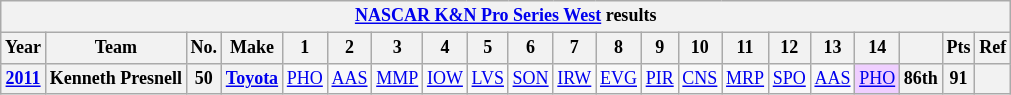<table class="wikitable" style="text-align:center; font-size:75%">
<tr>
<th colspan=23><a href='#'>NASCAR K&N Pro Series West</a> results</th>
</tr>
<tr>
<th>Year</th>
<th>Team</th>
<th>No.</th>
<th>Make</th>
<th>1</th>
<th>2</th>
<th>3</th>
<th>4</th>
<th>5</th>
<th>6</th>
<th>7</th>
<th>8</th>
<th>9</th>
<th>10</th>
<th>11</th>
<th>12</th>
<th>13</th>
<th>14</th>
<th></th>
<th>Pts</th>
<th>Ref</th>
</tr>
<tr>
<th><a href='#'>2011</a></th>
<th>Kenneth Presnell</th>
<th>50</th>
<th><a href='#'>Toyota</a></th>
<td><a href='#'>PHO</a></td>
<td><a href='#'>AAS</a></td>
<td><a href='#'>MMP</a></td>
<td><a href='#'>IOW</a></td>
<td><a href='#'>LVS</a></td>
<td><a href='#'>SON</a></td>
<td><a href='#'>IRW</a></td>
<td><a href='#'>EVG</a></td>
<td><a href='#'>PIR</a></td>
<td><a href='#'>CNS</a></td>
<td><a href='#'>MRP</a></td>
<td><a href='#'>SPO</a></td>
<td><a href='#'>AAS</a></td>
<td style="background:#EFCFFF;"><a href='#'>PHO</a><br></td>
<th>86th</th>
<th>91</th>
<th></th>
</tr>
</table>
